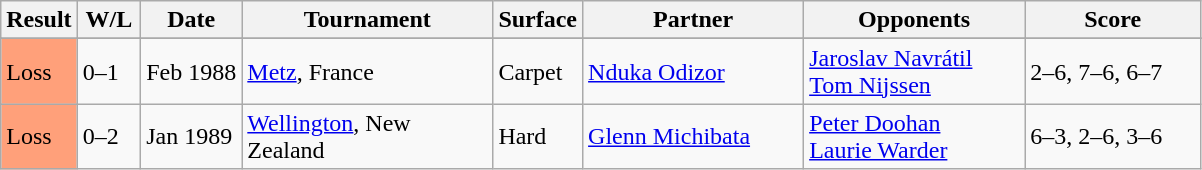<table class="sortable wikitable">
<tr>
<th>Result</th>
<th style="width:35px" class="unsortable">W/L</th>
<th style="width:60px">Date</th>
<th style="width:160px">Tournament</th>
<th style="width:50px">Surface</th>
<th style="width:140px">Partner</th>
<th style="width:140px">Opponents</th>
<th style="width:110px" class="unsortable">Score</th>
</tr>
<tr>
</tr>
<tr>
<td style="background:#ffa07a;">Loss</td>
<td>0–1</td>
<td>Feb 1988</td>
<td><a href='#'>Metz</a>, France</td>
<td>Carpet</td>
<td> <a href='#'>Nduka Odizor</a></td>
<td> <a href='#'>Jaroslav Navrátil</a> <br>  <a href='#'>Tom Nijssen</a></td>
<td>2–6, 7–6, 6–7</td>
</tr>
<tr>
<td style="background:#ffa07a;">Loss</td>
<td>0–2</td>
<td>Jan 1989</td>
<td><a href='#'>Wellington</a>, New Zealand</td>
<td>Hard</td>
<td> <a href='#'>Glenn Michibata</a></td>
<td> <a href='#'>Peter Doohan</a> <br>  <a href='#'>Laurie Warder</a></td>
<td>6–3, 2–6, 3–6</td>
</tr>
</table>
